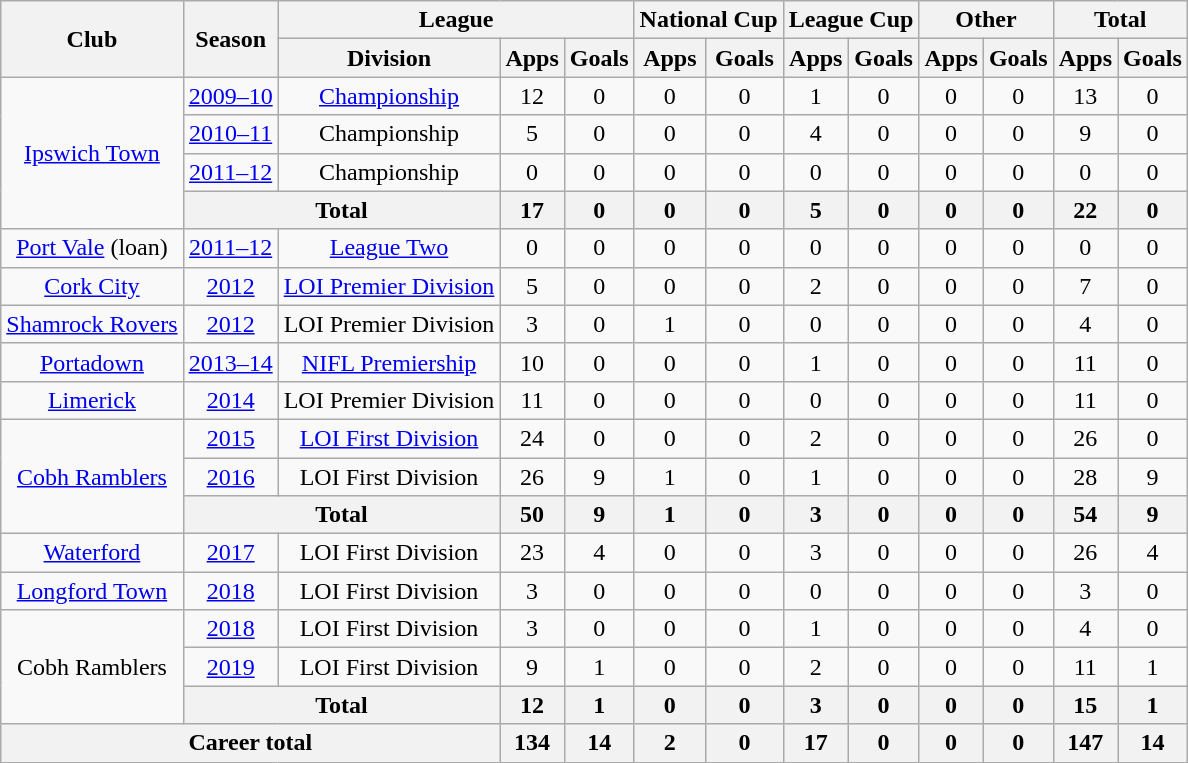<table class="wikitable" style="text-align:center">
<tr>
<th rowspan=2>Club</th>
<th rowspan=2>Season</th>
<th colspan="3">League</th>
<th colspan=2>National Cup</th>
<th colspan=2>League Cup</th>
<th colspan=2>Other</th>
<th colspan=2>Total</th>
</tr>
<tr>
<th>Division</th>
<th>Apps</th>
<th>Goals</th>
<th>Apps</th>
<th>Goals</th>
<th>Apps</th>
<th>Goals</th>
<th>Apps</th>
<th>Goals</th>
<th>Apps</th>
<th>Goals</th>
</tr>
<tr>
<td rowspan=4><a href='#'>Ipswich Town</a></td>
<td><a href='#'>2009–10</a></td>
<td><a href='#'>Championship</a></td>
<td>12</td>
<td>0</td>
<td>0</td>
<td>0</td>
<td>1</td>
<td>0</td>
<td>0</td>
<td>0</td>
<td>13</td>
<td>0</td>
</tr>
<tr>
<td><a href='#'>2010–11</a></td>
<td>Championship</td>
<td>5</td>
<td>0</td>
<td>0</td>
<td>0</td>
<td>4</td>
<td>0</td>
<td>0</td>
<td>0</td>
<td>9</td>
<td>0</td>
</tr>
<tr>
<td><a href='#'>2011–12</a></td>
<td>Championship</td>
<td>0</td>
<td>0</td>
<td>0</td>
<td>0</td>
<td>0</td>
<td>0</td>
<td>0</td>
<td>0</td>
<td>0</td>
<td>0</td>
</tr>
<tr>
<th colspan=2>Total</th>
<th>17</th>
<th>0</th>
<th>0</th>
<th>0</th>
<th>5</th>
<th>0</th>
<th>0</th>
<th>0</th>
<th>22</th>
<th>0</th>
</tr>
<tr>
<td><a href='#'>Port Vale</a> (loan)</td>
<td><a href='#'>2011–12</a></td>
<td><a href='#'>League Two</a></td>
<td>0</td>
<td>0</td>
<td>0</td>
<td>0</td>
<td>0</td>
<td>0</td>
<td>0</td>
<td>0</td>
<td>0</td>
<td>0</td>
</tr>
<tr>
<td><a href='#'>Cork City</a></td>
<td><a href='#'>2012</a></td>
<td><a href='#'>LOI Premier Division</a></td>
<td>5</td>
<td>0</td>
<td>0</td>
<td>0</td>
<td>2</td>
<td>0</td>
<td>0</td>
<td>0</td>
<td>7</td>
<td>0</td>
</tr>
<tr>
<td><a href='#'>Shamrock Rovers</a></td>
<td><a href='#'>2012</a></td>
<td>LOI Premier Division</td>
<td>3</td>
<td>0</td>
<td>1</td>
<td>0</td>
<td>0</td>
<td>0</td>
<td>0</td>
<td>0</td>
<td>4</td>
<td>0</td>
</tr>
<tr>
<td><a href='#'>Portadown</a></td>
<td><a href='#'>2013–14</a></td>
<td><a href='#'>NIFL Premiership</a></td>
<td>10</td>
<td>0</td>
<td>0</td>
<td>0</td>
<td>1</td>
<td>0</td>
<td>0</td>
<td>0</td>
<td>11</td>
<td>0</td>
</tr>
<tr>
<td><a href='#'>Limerick</a></td>
<td><a href='#'>2014</a></td>
<td>LOI Premier Division</td>
<td>11</td>
<td>0</td>
<td>0</td>
<td>0</td>
<td>0</td>
<td>0</td>
<td>0</td>
<td>0</td>
<td>11</td>
<td>0</td>
</tr>
<tr>
<td rowspan=3><a href='#'>Cobh Ramblers</a></td>
<td><a href='#'>2015</a></td>
<td><a href='#'>LOI First Division</a></td>
<td>24</td>
<td>0</td>
<td>0</td>
<td>0</td>
<td>2</td>
<td>0</td>
<td>0</td>
<td>0</td>
<td>26</td>
<td>0</td>
</tr>
<tr>
<td><a href='#'>2016</a></td>
<td>LOI First Division</td>
<td>26</td>
<td>9</td>
<td>1</td>
<td>0</td>
<td>1</td>
<td>0</td>
<td>0</td>
<td>0</td>
<td>28</td>
<td>9</td>
</tr>
<tr>
<th colspan=2>Total</th>
<th>50</th>
<th>9</th>
<th>1</th>
<th>0</th>
<th>3</th>
<th>0</th>
<th>0</th>
<th>0</th>
<th>54</th>
<th>9</th>
</tr>
<tr>
<td><a href='#'>Waterford</a></td>
<td><a href='#'>2017</a></td>
<td>LOI First Division</td>
<td>23</td>
<td>4</td>
<td>0</td>
<td>0</td>
<td>3</td>
<td>0</td>
<td>0</td>
<td>0</td>
<td>26</td>
<td>4</td>
</tr>
<tr>
<td><a href='#'>Longford Town</a></td>
<td><a href='#'>2018</a></td>
<td>LOI First Division</td>
<td>3</td>
<td>0</td>
<td>0</td>
<td>0</td>
<td>0</td>
<td>0</td>
<td>0</td>
<td>0</td>
<td>3</td>
<td>0</td>
</tr>
<tr>
<td rowspan=3>Cobh Ramblers</td>
<td><a href='#'>2018</a></td>
<td>LOI First Division</td>
<td>3</td>
<td>0</td>
<td>0</td>
<td>0</td>
<td>1</td>
<td>0</td>
<td>0</td>
<td>0</td>
<td>4</td>
<td>0</td>
</tr>
<tr>
<td><a href='#'>2019</a></td>
<td>LOI First Division</td>
<td>9</td>
<td>1</td>
<td>0</td>
<td>0</td>
<td>2</td>
<td>0</td>
<td>0</td>
<td>0</td>
<td>11</td>
<td>1</td>
</tr>
<tr>
<th colspan=2>Total</th>
<th>12</th>
<th>1</th>
<th>0</th>
<th>0</th>
<th>3</th>
<th>0</th>
<th>0</th>
<th>0</th>
<th>15</th>
<th>1</th>
</tr>
<tr>
<th colspan=3>Career total</th>
<th>134</th>
<th>14</th>
<th>2</th>
<th>0</th>
<th>17</th>
<th>0</th>
<th>0</th>
<th>0</th>
<th>147</th>
<th>14</th>
</tr>
</table>
